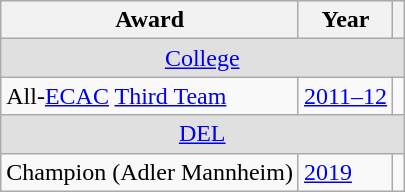<table class="wikitable">
<tr>
<th>Award</th>
<th>Year</th>
<th></th>
</tr>
<tr ALIGN="center" bgcolor="#e0e0e0">
<td colspan="3"><a href='#'>College</a></td>
</tr>
<tr>
<td>All-<a href='#'>ECAC</a> <a href='#'>Third Team</a></td>
<td><a href='#'>2011–12</a></td>
<td></td>
</tr>
<tr ALIGN="center" bgcolor="#e0e0e0">
<td colspan="3"><a href='#'>DEL</a></td>
</tr>
<tr>
<td>Champion (Adler Mannheim)</td>
<td><a href='#'>2019</a></td>
<td></td>
</tr>
</table>
